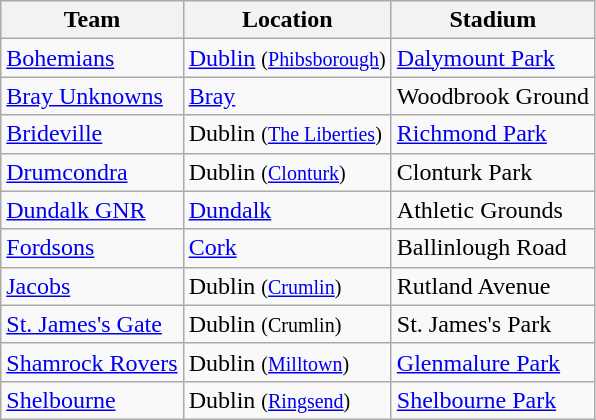<table class="wikitable sortable">
<tr>
<th>Team</th>
<th>Location</th>
<th>Stadium</th>
</tr>
<tr>
<td><a href='#'>Bohemians</a></td>
<td><a href='#'>Dublin</a> <small>(<a href='#'>Phibsborough</a>)</small></td>
<td><a href='#'>Dalymount Park</a></td>
</tr>
<tr>
<td><a href='#'>Bray Unknowns</a></td>
<td><a href='#'>Bray</a></td>
<td>Woodbrook Ground</td>
</tr>
<tr>
<td><a href='#'>Brideville</a></td>
<td>Dublin <small>(<a href='#'>The Liberties</a>)</small></td>
<td><a href='#'>Richmond Park</a></td>
</tr>
<tr>
<td><a href='#'>Drumcondra</a></td>
<td>Dublin <small>(<a href='#'>Clonturk</a>)</small></td>
<td>Clonturk Park</td>
</tr>
<tr>
<td><a href='#'>Dundalk GNR</a></td>
<td><a href='#'>Dundalk</a></td>
<td>Athletic Grounds</td>
</tr>
<tr>
<td><a href='#'>Fordsons</a></td>
<td><a href='#'>Cork</a></td>
<td>Ballinlough Road</td>
</tr>
<tr>
<td><a href='#'>Jacobs</a></td>
<td>Dublin <small>(<a href='#'>Crumlin</a>)</small></td>
<td>Rutland Avenue</td>
</tr>
<tr>
<td><a href='#'>St. James's Gate</a></td>
<td>Dublin <small>(Crumlin)</small></td>
<td>St. James's Park</td>
</tr>
<tr>
<td><a href='#'>Shamrock Rovers</a></td>
<td>Dublin <small>(<a href='#'>Milltown</a>)</small></td>
<td><a href='#'>Glenmalure Park</a></td>
</tr>
<tr>
<td><a href='#'>Shelbourne</a></td>
<td>Dublin <small>(<a href='#'>Ringsend</a>)</small></td>
<td><a href='#'>Shelbourne Park</a></td>
</tr>
</table>
